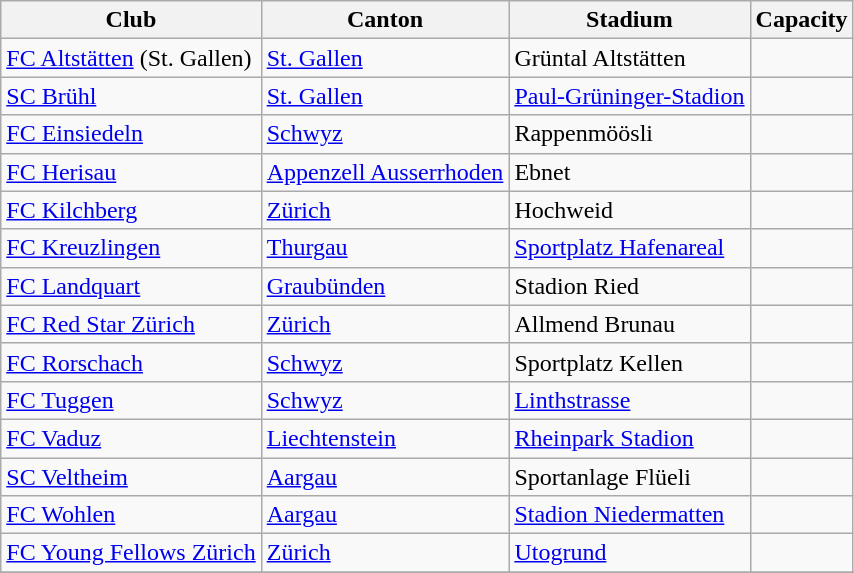<table class="wikitable">
<tr>
<th>Club</th>
<th>Canton</th>
<th>Stadium</th>
<th>Capacity</th>
</tr>
<tr>
<td><a href='#'>FC Altstätten</a> (St. Gallen)</td>
<td><a href='#'>St. Gallen</a></td>
<td>Grüntal Altstätten</td>
<td></td>
</tr>
<tr>
<td><a href='#'>SC Brühl</a></td>
<td><a href='#'>St. Gallen</a></td>
<td><a href='#'>Paul-Grüninger-Stadion</a></td>
<td></td>
</tr>
<tr>
<td><a href='#'>FC Einsiedeln</a></td>
<td><a href='#'>Schwyz</a></td>
<td>Rappenmöösli</td>
<td></td>
</tr>
<tr>
<td><a href='#'>FC Herisau</a></td>
<td><a href='#'>Appenzell Ausserrhoden</a></td>
<td>Ebnet</td>
<td></td>
</tr>
<tr>
<td><a href='#'>FC Kilchberg</a></td>
<td><a href='#'>Zürich</a></td>
<td>Hochweid</td>
<td></td>
</tr>
<tr>
<td><a href='#'>FC Kreuzlingen</a></td>
<td><a href='#'>Thurgau</a></td>
<td><a href='#'>Sportplatz Hafenareal</a></td>
<td></td>
</tr>
<tr>
<td><a href='#'>FC Landquart</a></td>
<td><a href='#'>Graubünden</a></td>
<td>Stadion Ried</td>
<td></td>
</tr>
<tr>
<td><a href='#'>FC Red Star Zürich</a></td>
<td><a href='#'>Zürich</a></td>
<td>Allmend Brunau</td>
<td></td>
</tr>
<tr>
<td><a href='#'>FC Rorschach</a></td>
<td><a href='#'>Schwyz</a></td>
<td>Sportplatz Kellen</td>
<td></td>
</tr>
<tr>
<td><a href='#'>FC Tuggen</a></td>
<td><a href='#'>Schwyz</a></td>
<td><a href='#'>Linthstrasse</a></td>
<td></td>
</tr>
<tr>
<td><a href='#'>FC Vaduz</a></td>
<td> <a href='#'>Liechtenstein</a></td>
<td><a href='#'>Rheinpark Stadion</a></td>
<td></td>
</tr>
<tr>
<td><a href='#'>SC Veltheim</a></td>
<td><a href='#'>Aargau</a></td>
<td>Sportanlage Flüeli</td>
<td></td>
</tr>
<tr>
<td><a href='#'>FC Wohlen</a></td>
<td><a href='#'>Aargau</a></td>
<td><a href='#'>Stadion Niedermatten</a></td>
<td></td>
</tr>
<tr>
<td><a href='#'>FC Young Fellows Zürich</a></td>
<td><a href='#'>Zürich</a></td>
<td><a href='#'>Utogrund</a></td>
<td></td>
</tr>
<tr>
</tr>
</table>
